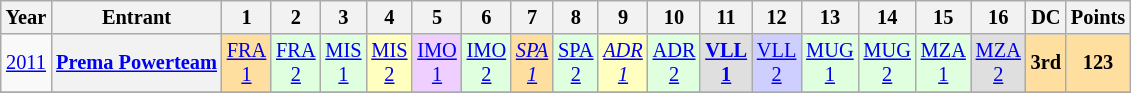<table class="wikitable" style="text-align:center; font-size:85%">
<tr>
<th>Year</th>
<th>Entrant</th>
<th>1</th>
<th>2</th>
<th>3</th>
<th>4</th>
<th>5</th>
<th>6</th>
<th>7</th>
<th>8</th>
<th>9</th>
<th>10</th>
<th>11</th>
<th>12</th>
<th>13</th>
<th>14</th>
<th>15</th>
<th>16</th>
<th>DC</th>
<th>Points</th>
</tr>
<tr>
<td><a href='#'>2011</a></td>
<th nowrap><a href='#'>Prema Powerteam</a></th>
<td style="background:#FFDF9F;"><a href='#'>FRA<br>1</a><br></td>
<td style="background:#DFFFDF;"><a href='#'>FRA<br>2</a><br></td>
<td style="background:#DFFFDF;"><a href='#'>MIS<br>1</a><br></td>
<td style="background:#FFFFBF;"><a href='#'>MIS<br>2</a><br></td>
<td style="background:#EFCFFF;"><a href='#'>IMO<br>1</a><br></td>
<td style="background:#DFFFDF;"><a href='#'>IMO<br>2</a><br></td>
<td style="background:#FFDF9F;"><em><a href='#'>SPA<br>1</a></em><br></td>
<td style="background:#DFFFDF;"><a href='#'>SPA<br>2</a><br></td>
<td style="background:#FFFFBF;"><em><a href='#'>ADR<br>1</a></em><br></td>
<td style="background:#DFFFDF;"><a href='#'>ADR<br>2</a><br></td>
<td style="background:#DFDFDF;"><strong><a href='#'>VLL<br>1</a></strong><br></td>
<td style="background:#CFCFFF;"><a href='#'>VLL<br>2</a><br></td>
<td style="background:#DFFFDF;"><a href='#'>MUG<br>1</a><br></td>
<td style="background:#DFFFDF;"><a href='#'>MUG<br>2</a><br></td>
<td style="background:#DFFFDF;"><a href='#'>MZA<br>1</a><br></td>
<td style="background:#DFDFDF;"><a href='#'>MZA<br>2</a><br></td>
<th style="background:#FFDF9F;">3rd</th>
<th style="background:#FFDF9F;">123</th>
</tr>
<tr>
</tr>
</table>
